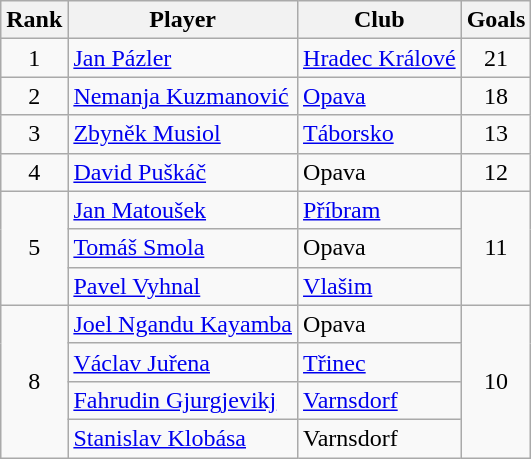<table class="wikitable" style="text-align: center;">
<tr>
<th>Rank</th>
<th>Player</th>
<th>Club</th>
<th>Goals</th>
</tr>
<tr>
<td>1</td>
<td align="left"> <a href='#'>Jan Pázler</a></td>
<td align="left"><a href='#'>Hradec Králové</a></td>
<td>21</td>
</tr>
<tr>
<td>2</td>
<td align="left"> <a href='#'>Nemanja Kuzmanović</a></td>
<td align="left"><a href='#'>Opava</a></td>
<td>18</td>
</tr>
<tr>
<td>3</td>
<td align="left"> <a href='#'>Zbyněk Musiol</a></td>
<td align="left"><a href='#'>Táborsko</a></td>
<td>13</td>
</tr>
<tr>
<td>4</td>
<td align="left"> <a href='#'>David Puškáč</a></td>
<td align="left">Opava</td>
<td>12</td>
</tr>
<tr>
<td rowspan=3>5</td>
<td align="left"> <a href='#'>Jan Matoušek</a></td>
<td align="left"><a href='#'>Příbram</a></td>
<td rowspan=3>11</td>
</tr>
<tr>
<td align="left"> <a href='#'>Tomáš Smola</a></td>
<td align="left">Opava</td>
</tr>
<tr>
<td align="left"> <a href='#'>Pavel Vyhnal</a></td>
<td align="left"><a href='#'>Vlašim</a></td>
</tr>
<tr>
<td rowspan=4>8</td>
<td align="left"> <a href='#'>Joel Ngandu Kayamba</a></td>
<td align="left">Opava</td>
<td rowspan=4>10</td>
</tr>
<tr>
<td align="left"> <a href='#'>Václav Juřena</a></td>
<td align="left"><a href='#'>Třinec</a></td>
</tr>
<tr>
<td align="left"> <a href='#'>Fahrudin Gjurgjevikj</a></td>
<td align="left"><a href='#'>Varnsdorf</a></td>
</tr>
<tr>
<td align="left"> <a href='#'>Stanislav Klobása</a></td>
<td align="left">Varnsdorf</td>
</tr>
</table>
